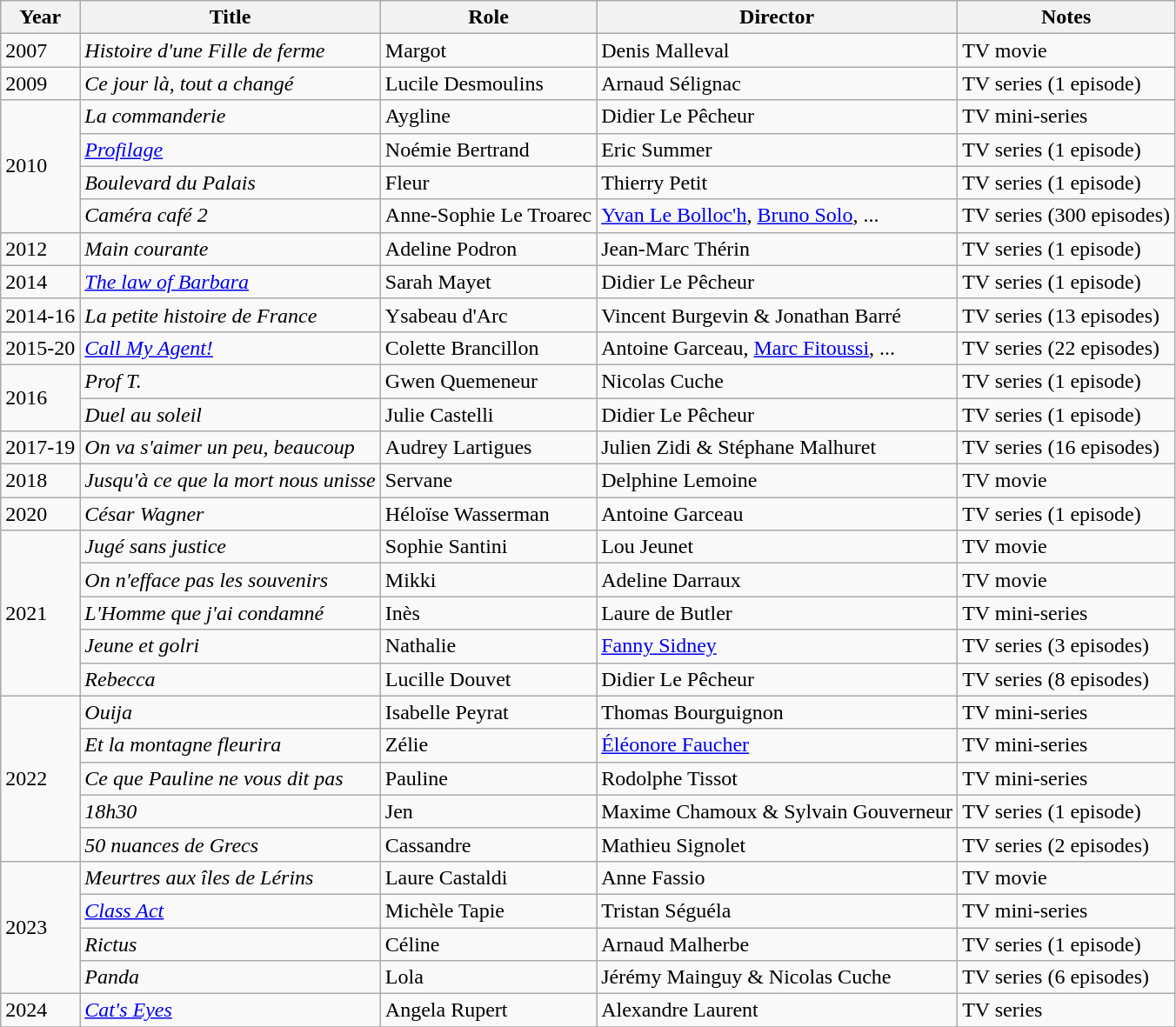<table class="wikitable sortable">
<tr>
<th>Year</th>
<th>Title</th>
<th>Role</th>
<th>Director</th>
<th class="unsortable">Notes</th>
</tr>
<tr>
<td>2007</td>
<td><em>Histoire d'une Fille de ferme</em></td>
<td>Margot</td>
<td>Denis Malleval</td>
<td>TV movie</td>
</tr>
<tr>
<td>2009</td>
<td><em>Ce jour là, tout a changé</em></td>
<td>Lucile Desmoulins</td>
<td>Arnaud Sélignac</td>
<td>TV series (1 episode)</td>
</tr>
<tr>
<td rowspan=4>2010</td>
<td><em>La commanderie</em></td>
<td>Aygline</td>
<td>Didier Le Pêcheur</td>
<td>TV mini-series</td>
</tr>
<tr>
<td><em><a href='#'>Profilage</a></em></td>
<td>Noémie Bertrand</td>
<td>Eric Summer</td>
<td>TV series (1 episode)</td>
</tr>
<tr>
<td><em>Boulevard du Palais</em></td>
<td>Fleur</td>
<td>Thierry Petit</td>
<td>TV series (1 episode)</td>
</tr>
<tr>
<td><em>Caméra café 2</em></td>
<td>Anne-Sophie Le Troarec</td>
<td><a href='#'>Yvan Le Bolloc'h</a>, <a href='#'>Bruno Solo</a>, ...</td>
<td>TV series (300 episodes)</td>
</tr>
<tr>
<td>2012</td>
<td><em>Main courante</em></td>
<td>Adeline Podron</td>
<td>Jean-Marc Thérin</td>
<td>TV series (1 episode)</td>
</tr>
<tr>
<td>2014</td>
<td><em><a href='#'>The law of Barbara</a></em></td>
<td>Sarah Mayet</td>
<td>Didier Le Pêcheur</td>
<td>TV series (1 episode)</td>
</tr>
<tr>
<td>2014-16</td>
<td><em>La petite histoire de France</em></td>
<td>Ysabeau d'Arc</td>
<td>Vincent Burgevin & Jonathan Barré</td>
<td>TV series (13 episodes)</td>
</tr>
<tr>
<td>2015-20</td>
<td><em><a href='#'>Call My Agent!</a></em></td>
<td>Colette Brancillon</td>
<td>Antoine Garceau, <a href='#'>Marc Fitoussi</a>, ...</td>
<td>TV series (22 episodes)</td>
</tr>
<tr>
<td rowspan=2>2016</td>
<td><em>Prof T.</em></td>
<td>Gwen Quemeneur</td>
<td>Nicolas Cuche</td>
<td>TV series (1 episode)</td>
</tr>
<tr>
<td><em>Duel au soleil</em></td>
<td>Julie Castelli</td>
<td>Didier Le Pêcheur</td>
<td>TV series (1 episode)</td>
</tr>
<tr>
<td>2017-19</td>
<td><em>On va s'aimer un peu, beaucoup</em></td>
<td>Audrey Lartigues</td>
<td>Julien Zidi & Stéphane Malhuret</td>
<td>TV series (16 episodes)</td>
</tr>
<tr>
<td>2018</td>
<td><em>Jusqu'à ce que la mort nous unisse</em></td>
<td>Servane</td>
<td>Delphine Lemoine</td>
<td>TV movie</td>
</tr>
<tr>
<td>2020</td>
<td><em>César Wagner</em></td>
<td>Héloïse Wasserman</td>
<td>Antoine Garceau</td>
<td>TV series (1 episode)</td>
</tr>
<tr>
<td rowspan=5>2021</td>
<td><em>Jugé sans justice</em></td>
<td>Sophie Santini</td>
<td>Lou Jeunet</td>
<td>TV movie</td>
</tr>
<tr>
<td><em>On n'efface pas les souvenirs</em></td>
<td>Mikki</td>
<td>Adeline Darraux</td>
<td>TV movie</td>
</tr>
<tr>
<td><em>L'Homme que j'ai condamné</em></td>
<td>Inès</td>
<td>Laure de Butler</td>
<td>TV mini-series</td>
</tr>
<tr>
<td><em>Jeune et golri</em></td>
<td>Nathalie</td>
<td><a href='#'>Fanny Sidney</a></td>
<td>TV series (3 episodes)</td>
</tr>
<tr>
<td><em>Rebecca</em></td>
<td>Lucille Douvet</td>
<td>Didier Le Pêcheur</td>
<td>TV series (8 episodes)</td>
</tr>
<tr>
<td rowspan=5>2022</td>
<td><em>Ouija</em></td>
<td>Isabelle Peyrat</td>
<td>Thomas Bourguignon</td>
<td>TV mini-series</td>
</tr>
<tr>
<td><em>Et la montagne fleurira</em></td>
<td>Zélie</td>
<td><a href='#'>Éléonore Faucher</a></td>
<td>TV mini-series</td>
</tr>
<tr>
<td><em>Ce que Pauline ne vous dit pas</em></td>
<td>Pauline</td>
<td>Rodolphe Tissot</td>
<td>TV mini-series</td>
</tr>
<tr>
<td><em>18h30</em></td>
<td>Jen</td>
<td>Maxime Chamoux & Sylvain Gouverneur</td>
<td>TV series (1 episode)</td>
</tr>
<tr>
<td><em>50 nuances de Grecs</em></td>
<td>Cassandre</td>
<td>Mathieu Signolet</td>
<td>TV series (2 episodes)</td>
</tr>
<tr>
<td rowspan=4>2023</td>
<td><em>Meurtres aux îles de Lérins</em></td>
<td>Laure Castaldi</td>
<td>Anne Fassio</td>
<td>TV movie</td>
</tr>
<tr>
<td><em><a href='#'>Class Act</a></em></td>
<td>Michèle Tapie</td>
<td>Tristan Séguéla</td>
<td>TV mini-series</td>
</tr>
<tr>
<td><em>Rictus</em></td>
<td>Céline</td>
<td>Arnaud Malherbe</td>
<td>TV series (1 episode)</td>
</tr>
<tr>
<td><em>Panda</em></td>
<td>Lola</td>
<td>Jérémy Mainguy & Nicolas Cuche</td>
<td>TV series (6 episodes)</td>
</tr>
<tr>
<td>2024</td>
<td><em><a href='#'>Cat's Eyes</a></em></td>
<td>Angela Rupert</td>
<td>Alexandre Laurent</td>
<td>TV series</td>
</tr>
<tr>
</tr>
</table>
